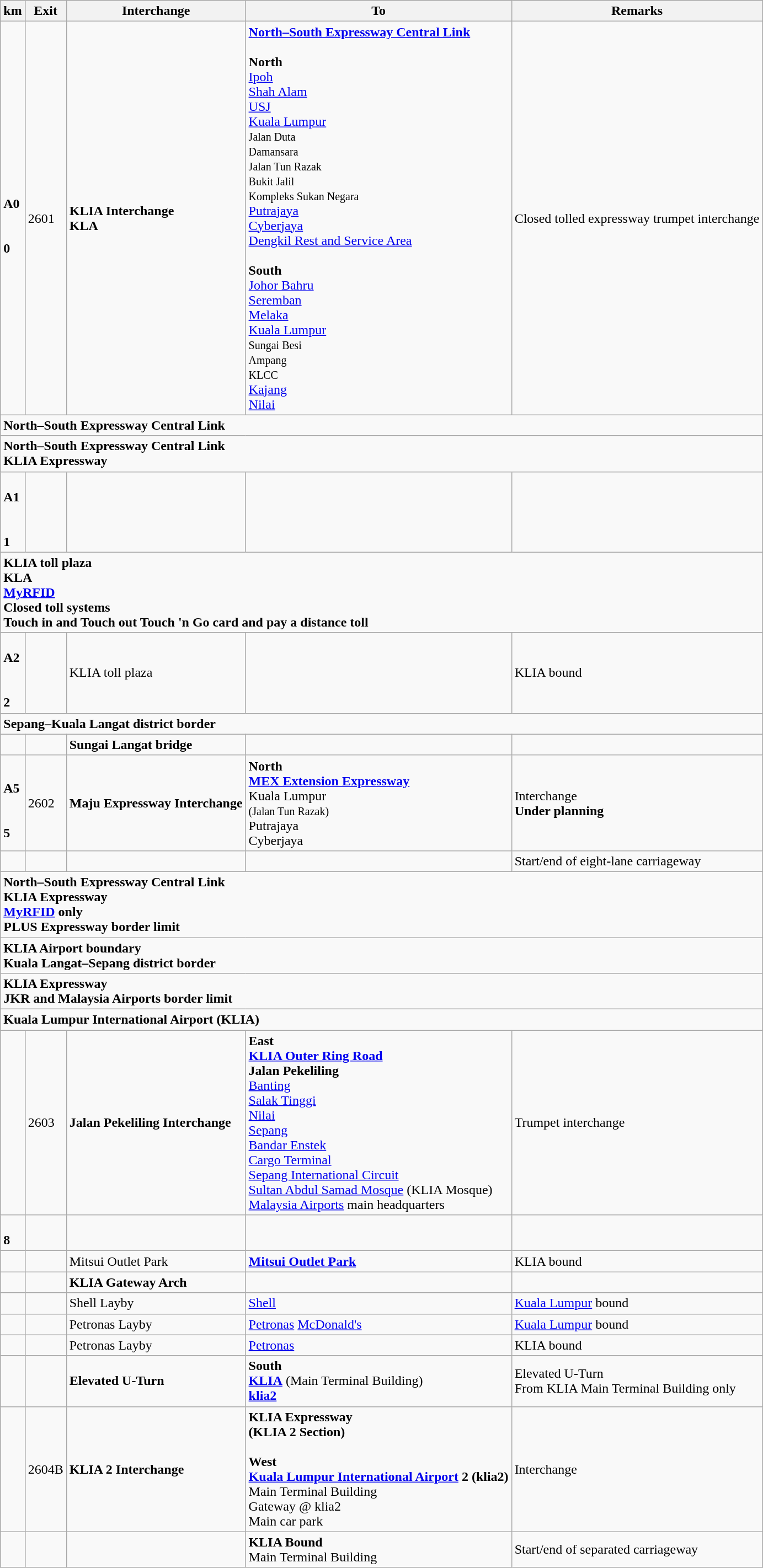<table class="wikitable">
<tr>
<th>km</th>
<th>Exit</th>
<th>Interchange</th>
<th>To</th>
<th>Remarks</th>
</tr>
<tr>
<td><br><strong>A0</strong><br><br><br><strong>0</strong></td>
<td>2601</td>
<td><strong>KLIA Interchange</strong><br><strong>KLA</strong></td>
<td>  <strong><a href='#'>North–South Expressway Central Link</a></strong><br><br><strong>North</strong><br>  <a href='#'>Ipoh</a><br>  <a href='#'>Shah Alam</a><br>  <a href='#'>USJ</a><br>   <a href='#'>Kuala Lumpur</a><br><small>  Jalan Duta</small><br><small>   Damansara</small><br><small> Jalan Tun Razak</small><br><small> Bukit Jalil</small><br><small> Kompleks Sukan Negara</small><br> <a href='#'>Putrajaya</a><br> <a href='#'>Cyberjaya</a><br> <a href='#'>Dengkil Rest and Service Area</a><br><br><strong>South </strong><br>  <a href='#'>Johor Bahru</a><br>  <a href='#'>Seremban</a><br>  <a href='#'>Melaka</a><br> <a href='#'>Kuala Lumpur</a><br><small> Sungai Besi</small><br><small> Ampang</small><br><small> KLCC</small><br> <a href='#'>Kajang</a><br>  <a href='#'>Nilai</a></td>
<td>Closed tolled expressway trumpet interchange</td>
</tr>
<tr>
<td style="width:600px" colspan="6" style="text-align:center; background:green;"><strong><span>  North–South Expressway Central Link</span></strong></td>
</tr>
<tr>
<td style="width:600px" colspan="6" style="text-align:center; background:green;"><strong><span> North–South Expressway Central Link<br> KLIA Expressway</span></strong></td>
</tr>
<tr>
<td><br><strong>A1</strong><br><br><br><strong>1</strong></td>
<td></td>
<td></td>
<td></td>
<td></td>
</tr>
<tr>
<td style="width:600px" colspan="6" style="text-align:center; background:green;"><strong><span>KLIA toll plaza<br>KLA<br>   <a href='#'><span>My</span><span>RFID</span></a>   <br>Closed toll systems<br>Touch in and Touch out Touch 'n Go card and pay a distance toll</span></strong></td>
</tr>
<tr>
<td><br><strong>A2</strong><br><br><br><strong>2</strong></td>
<td></td>
<td> KLIA toll plaza</td>
<td>   </td>
<td>KLIA bound</td>
</tr>
<tr>
<td style="width:600px" colspan="6" style="text-align:center; background:blue;"><strong><span>Sepang–Kuala Langat district border</span></strong></td>
</tr>
<tr>
<td></td>
<td></td>
<td><strong>Sungai Langat bridge</strong></td>
<td></td>
<td></td>
</tr>
<tr>
<td><br><strong>A5</strong><br><br><br><strong>5</strong></td>
<td>2602</td>
<td><strong>Maju Expressway Interchange</strong></td>
<td><strong>North</strong><br> <strong><a href='#'>MEX Extension Expressway</a></strong><br>Kuala Lumpur<br><small>(Jalan Tun Razak)</small><br>Putrajaya<br>Cyberjaya</td>
<td>Interchange<br><strong>Under planning</strong></td>
</tr>
<tr>
<td></td>
<td></td>
<td></td>
<td></td>
<td>Start/end of eight-lane carriageway</td>
</tr>
<tr>
<td style="width:600px" colspan="6" style="text-align:center; background:green;"><strong><span> North–South Expressway Central Link<br> KLIA Expressway <br>  <a href='#'><span>My</span><span>RFID</span></a>  only <br>PLUS Expressway border limit</span></strong></td>
</tr>
<tr>
<td style="width:600px" colspan="6" style="text-align:center; background:yellow;"><strong><span>KLIA Airport boundary<br>Kuala Langat–Sepang district border</span></strong></td>
</tr>
<tr>
<td style="width:600px" colspan="6" style="text-align:center; background:blue;"><strong><span> KLIA Expressway <br>JKR and Malaysia Airports border limit</span></strong></td>
</tr>
<tr>
<td style="width:600px" colspan="6" style="text-align:center; background:blue;"><strong><span>Kuala Lumpur International Airport (KLIA) </span></strong></td>
</tr>
<tr>
<td></td>
<td>2603</td>
<td><strong>Jalan Pekeliling Interchange</strong></td>
<td><strong>East</strong><br> <strong><a href='#'>KLIA Outer Ring Road</a></strong><br><strong>Jalan Pekeliling</strong><br> <a href='#'>Banting</a><br> <a href='#'>Salak Tinggi</a><br> <a href='#'>Nilai</a><br> <a href='#'>Sepang</a><br> <a href='#'>Bandar Enstek</a><br><a href='#'>Cargo Terminal</a><br><a href='#'>Sepang International Circuit</a><br><a href='#'>Sultan Abdul Samad Mosque</a> (KLIA Mosque)<br><a href='#'>Malaysia Airports</a> main headquarters</td>
<td>Trumpet interchange</td>
</tr>
<tr>
<td><br><strong>8</strong></td>
<td></td>
<td></td>
<td></td>
<td></td>
</tr>
<tr>
<td></td>
<td></td>
<td> Mitsui Outlet Park</td>
<td> <strong><a href='#'>Mitsui Outlet Park</a></strong></td>
<td>KLIA bound</td>
</tr>
<tr>
<td></td>
<td></td>
<td><strong>KLIA Gateway Arch</strong></td>
<td></td>
<td></td>
</tr>
<tr>
<td></td>
<td></td>
<td> Shell Layby</td>
<td>  <a href='#'>Shell</a>   </td>
<td><a href='#'>Kuala Lumpur</a> bound</td>
</tr>
<tr>
<td></td>
<td></td>
<td> Petronas Layby</td>
<td>  <a href='#'>Petronas</a>    <a href='#'>McDonald's</a></td>
<td><a href='#'>Kuala Lumpur</a> bound</td>
</tr>
<tr>
<td></td>
<td></td>
<td> Petronas Layby</td>
<td>  <a href='#'>Petronas</a>   </td>
<td>KLIA bound</td>
</tr>
<tr>
<td></td>
<td></td>
<td><strong>Elevated U-Turn</strong></td>
<td><strong>South</strong><br> <strong><a href='#'>KLIA</a></strong> (Main Terminal Building) <br> <strong><a href='#'>klia2</a></strong></td>
<td>Elevated U-Turn<br>From KLIA Main Terminal Building only</td>
</tr>
<tr>
<td></td>
<td>2604B</td>
<td><strong>KLIA 2 Interchange</strong></td>
<td> <strong>KLIA Expressway</strong><br><strong>(KLIA 2 Section)</strong><br><br><strong>West</strong><br><strong><a href='#'>Kuala Lumpur International Airport</a> 2 (klia2)</strong> <br>Main Terminal Building<br>Gateway @ klia2 <br> Main car park</td>
<td>Interchange</td>
</tr>
<tr>
<td></td>
<td></td>
<td></td>
<td><strong>KLIA Bound</strong><br>Main Terminal Building </td>
<td>Start/end of separated carriageway</td>
</tr>
</table>
